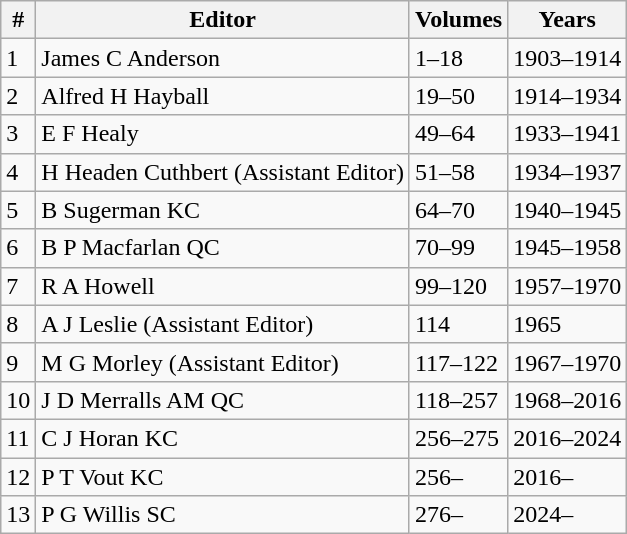<table class="wikitable">
<tr>
<th>#</th>
<th>Editor</th>
<th>Volumes</th>
<th>Years</th>
</tr>
<tr>
<td>1</td>
<td>James C Anderson</td>
<td>1–18</td>
<td>1903–1914</td>
</tr>
<tr>
<td>2</td>
<td>Alfred H Hayball</td>
<td>19–50</td>
<td>1914–1934</td>
</tr>
<tr>
<td>3</td>
<td>E F Healy</td>
<td>49–64</td>
<td>1933–1941</td>
</tr>
<tr>
<td>4</td>
<td>H Headen Cuthbert (Assistant Editor)</td>
<td>51–58</td>
<td>1934–1937</td>
</tr>
<tr>
<td>5</td>
<td>B Sugerman KC</td>
<td>64–70</td>
<td>1940–1945</td>
</tr>
<tr>
<td>6</td>
<td>B P Macfarlan QC</td>
<td>70–99</td>
<td>1945–1958</td>
</tr>
<tr>
<td>7</td>
<td>R A Howell</td>
<td>99–120</td>
<td>1957–1970</td>
</tr>
<tr>
<td>8</td>
<td>A J Leslie (Assistant Editor)</td>
<td>114</td>
<td>1965</td>
</tr>
<tr>
<td>9</td>
<td>M G Morley (Assistant Editor)</td>
<td>117–122</td>
<td>1967–1970</td>
</tr>
<tr>
<td>10</td>
<td>J D Merralls AM QC</td>
<td>118–257</td>
<td>1968–2016</td>
</tr>
<tr>
<td>11</td>
<td>C J Horan KC</td>
<td>256–275</td>
<td>2016–2024</td>
</tr>
<tr>
<td>12</td>
<td>P T Vout KC</td>
<td>256–</td>
<td>2016–</td>
</tr>
<tr>
<td>13</td>
<td>P G Willis SC</td>
<td>276–</td>
<td>2024–</td>
</tr>
</table>
